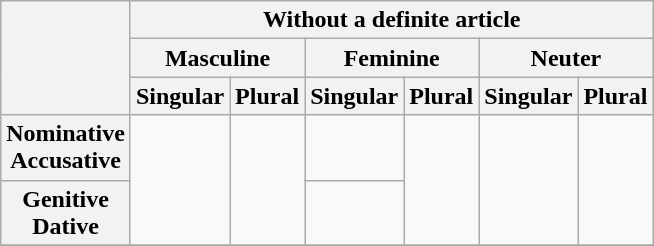<table class="wikitable">
<tr>
<th rowspan=3></th>
<th colspan=6>Without a definite article</th>
</tr>
<tr>
<th colspan=2>Masculine</th>
<th colspan=2>Feminine</th>
<th colspan=2>Neuter</th>
</tr>
<tr>
<th>Singular</th>
<th>Plural</th>
<th>Singular</th>
<th>Plural</th>
<th>Singular</th>
<th>Plural</th>
</tr>
<tr>
<th>Nominative<br>Accusative</th>
<td rowspan="2"> <br></td>
<td rowspan="2"> <br></td>
<td> <br></td>
<td rowspan="2"> <br></td>
<td rowspan="2"> <br></td>
<td rowspan="2"> <br></td>
</tr>
<tr>
<th>Genitive<br>Dative</th>
<td> <br></td>
</tr>
<tr>
</tr>
</table>
